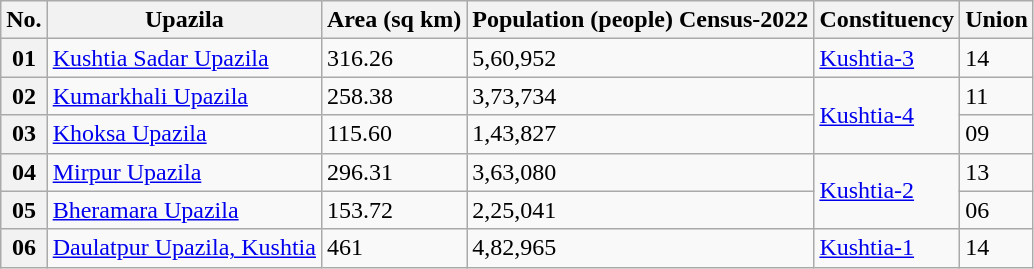<table class="wikitable sortable">
<tr>
<th>No.</th>
<th>Upazila</th>
<th>Area (sq km)</th>
<th>Population (people) Census-2022</th>
<th>Constituency</th>
<th>Union</th>
</tr>
<tr>
<th>01</th>
<td><a href='#'>Kushtia Sadar Upazila</a></td>
<td>316.26</td>
<td>5,60,952</td>
<td><a href='#'>Kushtia-3</a></td>
<td>14</td>
</tr>
<tr>
<th>02</th>
<td><a href='#'>Kumarkhali Upazila</a></td>
<td>258.38</td>
<td>3,73,734</td>
<td rowspan="2"><a href='#'>Kushtia-4</a></td>
<td>11</td>
</tr>
<tr>
<th>03</th>
<td><a href='#'>Khoksa Upazila</a></td>
<td>115.60</td>
<td>1,43,827</td>
<td>09</td>
</tr>
<tr>
<th>04</th>
<td><a href='#'>Mirpur Upazila</a></td>
<td>296.31</td>
<td>3,63,080</td>
<td rowspan="2"><a href='#'>Kushtia-2</a></td>
<td>13</td>
</tr>
<tr>
<th>05</th>
<td><a href='#'>Bheramara Upazila</a></td>
<td>153.72</td>
<td>2,25,041</td>
<td>06</td>
</tr>
<tr>
<th>06</th>
<td><a href='#'>Daulatpur Upazila, Kushtia</a></td>
<td>461</td>
<td>4,82,965</td>
<td><a href='#'>Kushtia-1</a></td>
<td>14</td>
</tr>
</table>
